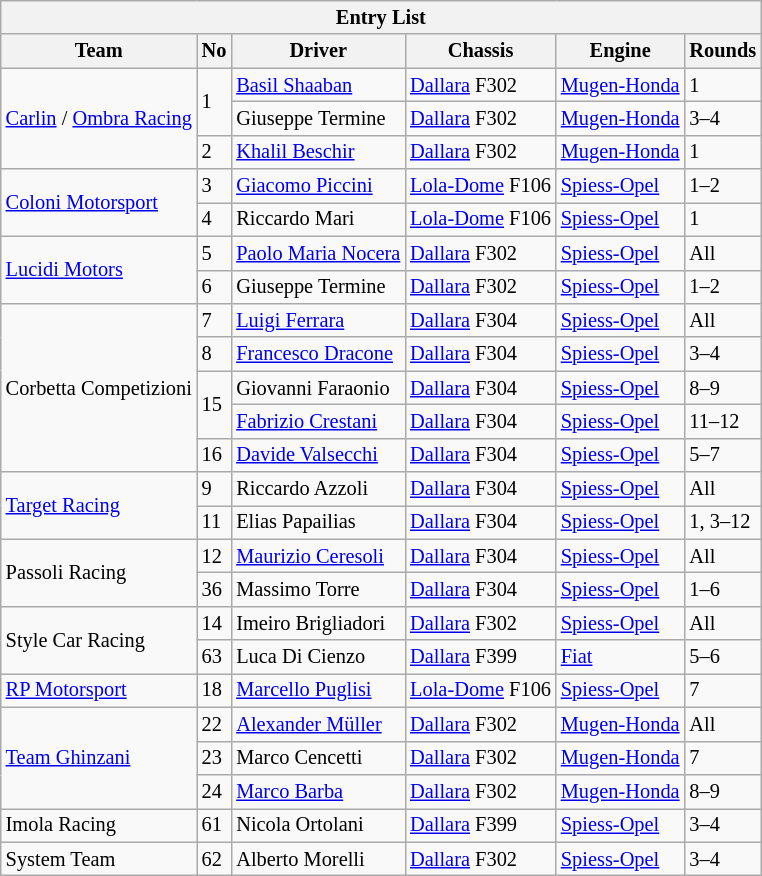<table class="wikitable" style="font-size: 85%;">
<tr>
<th colspan=6 align= "center">Entry List</th>
</tr>
<tr>
<th>Team</th>
<th>No</th>
<th>Driver</th>
<th>Chassis</th>
<th>Engine</th>
<th>Rounds</th>
</tr>
<tr>
<td rowspan=3><a href='#'>Carlin</a> / <a href='#'>Ombra Racing</a></td>
<td rowspan=2>1</td>
<td> <a href='#'>Basil Shaaban</a></td>
<td><a href='#'>Dallara</a> F302</td>
<td><a href='#'>Mugen-Honda</a></td>
<td>1</td>
</tr>
<tr>
<td> Giuseppe Termine</td>
<td><a href='#'>Dallara</a> F302</td>
<td><a href='#'>Mugen-Honda</a></td>
<td>3–4</td>
</tr>
<tr>
<td>2</td>
<td> <a href='#'>Khalil Beschir</a></td>
<td><a href='#'>Dallara</a> F302</td>
<td><a href='#'>Mugen-Honda</a></td>
<td>1</td>
</tr>
<tr>
<td rowspan=2><a href='#'>Coloni Motorsport</a></td>
<td>3</td>
<td> <a href='#'>Giacomo Piccini</a></td>
<td><a href='#'>Lola-Dome</a> F106</td>
<td><a href='#'>Spiess-Opel</a></td>
<td>1–2</td>
</tr>
<tr>
<td>4</td>
<td> Riccardo Mari</td>
<td><a href='#'>Lola-Dome</a> F106</td>
<td><a href='#'>Spiess-Opel</a></td>
<td>1</td>
</tr>
<tr>
<td rowspan=2><a href='#'>Lucidi Motors</a></td>
<td>5</td>
<td> <a href='#'>Paolo Maria Nocera</a></td>
<td><a href='#'>Dallara</a> F302</td>
<td><a href='#'>Spiess-Opel</a></td>
<td>All</td>
</tr>
<tr>
<td>6</td>
<td> Giuseppe Termine</td>
<td><a href='#'>Dallara</a> F302</td>
<td><a href='#'>Spiess-Opel</a></td>
<td>1–2</td>
</tr>
<tr>
<td rowspan=5>Corbetta Competizioni</td>
<td>7</td>
<td> <a href='#'>Luigi Ferrara</a></td>
<td><a href='#'>Dallara</a> F304</td>
<td><a href='#'>Spiess-Opel</a></td>
<td>All</td>
</tr>
<tr>
<td>8</td>
<td> <a href='#'>Francesco Dracone</a></td>
<td><a href='#'>Dallara</a> F304</td>
<td><a href='#'>Spiess-Opel</a></td>
<td>3–4</td>
</tr>
<tr>
<td rowspan=2>15</td>
<td> Giovanni Faraonio</td>
<td><a href='#'>Dallara</a> F304</td>
<td><a href='#'>Spiess-Opel</a></td>
<td>8–9</td>
</tr>
<tr>
<td> <a href='#'>Fabrizio Crestani</a></td>
<td><a href='#'>Dallara</a> F304</td>
<td><a href='#'>Spiess-Opel</a></td>
<td>11–12</td>
</tr>
<tr>
<td>16</td>
<td> <a href='#'>Davide Valsecchi</a></td>
<td><a href='#'>Dallara</a> F304</td>
<td><a href='#'>Spiess-Opel</a></td>
<td>5–7</td>
</tr>
<tr>
<td rowspan=2><a href='#'>Target Racing</a></td>
<td>9</td>
<td> Riccardo Azzoli</td>
<td><a href='#'>Dallara</a> F304</td>
<td><a href='#'>Spiess-Opel</a></td>
<td>All</td>
</tr>
<tr>
<td>11</td>
<td> Elias Papailias</td>
<td><a href='#'>Dallara</a> F304</td>
<td><a href='#'>Spiess-Opel</a></td>
<td>1, 3–12</td>
</tr>
<tr>
<td rowspan=2>Passoli Racing</td>
<td>12</td>
<td> <a href='#'>Maurizio Ceresoli</a></td>
<td><a href='#'>Dallara</a> F304</td>
<td><a href='#'>Spiess-Opel</a></td>
<td>All</td>
</tr>
<tr>
<td>36</td>
<td> Massimo Torre</td>
<td><a href='#'>Dallara</a> F304</td>
<td><a href='#'>Spiess-Opel</a></td>
<td>1–6</td>
</tr>
<tr>
<td rowspan=2>Style Car Racing</td>
<td>14</td>
<td> Imeiro Brigliadori</td>
<td><a href='#'>Dallara</a> F302</td>
<td><a href='#'>Spiess-Opel</a></td>
<td>All</td>
</tr>
<tr>
<td>63</td>
<td>  Luca Di Cienzo</td>
<td><a href='#'>Dallara</a> F399</td>
<td><a href='#'>Fiat</a></td>
<td>5–6</td>
</tr>
<tr>
<td><a href='#'>RP Motorsport</a></td>
<td>18</td>
<td> <a href='#'>Marcello Puglisi</a></td>
<td><a href='#'>Lola-Dome</a> F106</td>
<td><a href='#'>Spiess-Opel</a></td>
<td>7</td>
</tr>
<tr>
<td rowspan=3><a href='#'>Team Ghinzani</a></td>
<td>22</td>
<td> <a href='#'>Alexander Müller</a></td>
<td><a href='#'>Dallara</a> F302</td>
<td><a href='#'>Mugen-Honda</a></td>
<td>All</td>
</tr>
<tr>
<td>23</td>
<td> Marco Cencetti</td>
<td><a href='#'>Dallara</a> F302</td>
<td><a href='#'>Mugen-Honda</a></td>
<td>7</td>
</tr>
<tr>
<td>24</td>
<td> <a href='#'>Marco Barba</a></td>
<td><a href='#'>Dallara</a> F302</td>
<td><a href='#'>Mugen-Honda</a></td>
<td>8–9</td>
</tr>
<tr>
<td>Imola Racing</td>
<td>61</td>
<td> Nicola Ortolani</td>
<td><a href='#'>Dallara</a> F399</td>
<td><a href='#'>Spiess-Opel</a></td>
<td>3–4</td>
</tr>
<tr>
<td>System Team</td>
<td>62</td>
<td> Alberto Morelli</td>
<td><a href='#'>Dallara</a> F302</td>
<td><a href='#'>Spiess-Opel</a></td>
<td>3–4</td>
</tr>
</table>
